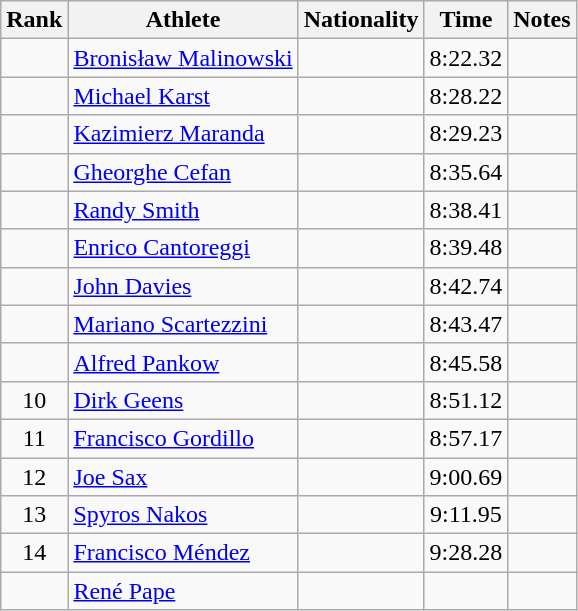<table class="wikitable sortable" style="text-align:center">
<tr>
<th>Rank</th>
<th>Athlete</th>
<th>Nationality</th>
<th>Time</th>
<th>Notes</th>
</tr>
<tr>
<td></td>
<td align=left><a href='#'>Bronisław Malinowski</a></td>
<td align=left></td>
<td>8:22.32</td>
<td></td>
</tr>
<tr>
<td></td>
<td align=left><a href='#'>Michael Karst</a></td>
<td align=left></td>
<td>8:28.22</td>
<td></td>
</tr>
<tr>
<td></td>
<td align=left><a href='#'>Kazimierz Maranda</a></td>
<td align=left></td>
<td>8:29.23</td>
<td></td>
</tr>
<tr>
<td></td>
<td align=left><a href='#'>Gheorghe Cefan</a></td>
<td align=left></td>
<td>8:35.64</td>
<td></td>
</tr>
<tr>
<td></td>
<td align=left><a href='#'>Randy Smith</a></td>
<td align=left></td>
<td>8:38.41</td>
<td></td>
</tr>
<tr>
<td></td>
<td align=left><a href='#'>Enrico Cantoreggi</a></td>
<td align=left></td>
<td>8:39.48</td>
<td></td>
</tr>
<tr>
<td></td>
<td align=left><a href='#'>John Davies</a></td>
<td align=left></td>
<td>8:42.74</td>
<td></td>
</tr>
<tr>
<td></td>
<td align=left><a href='#'>Mariano Scartezzini</a></td>
<td align=left></td>
<td>8:43.47</td>
<td></td>
</tr>
<tr>
<td></td>
<td align=left><a href='#'>Alfred Pankow</a></td>
<td align=left></td>
<td>8:45.58</td>
<td></td>
</tr>
<tr>
<td>10</td>
<td align=left><a href='#'>Dirk Geens</a></td>
<td align=left></td>
<td>8:51.12</td>
<td></td>
</tr>
<tr>
<td>11</td>
<td align=left><a href='#'>Francisco Gordillo</a></td>
<td align=left></td>
<td>8:57.17</td>
<td></td>
</tr>
<tr>
<td>12</td>
<td align=left><a href='#'>Joe Sax</a></td>
<td align=left></td>
<td>9:00.69</td>
<td></td>
</tr>
<tr>
<td>13</td>
<td align=left><a href='#'>Spyros Nakos</a></td>
<td align=left></td>
<td>9:11.95</td>
<td></td>
</tr>
<tr>
<td>14</td>
<td align=left><a href='#'>Francisco Méndez</a></td>
<td align=left></td>
<td>9:28.28</td>
<td></td>
</tr>
<tr>
<td></td>
<td align=left><a href='#'>René Pape</a></td>
<td align=left></td>
<td></td>
<td></td>
</tr>
</table>
